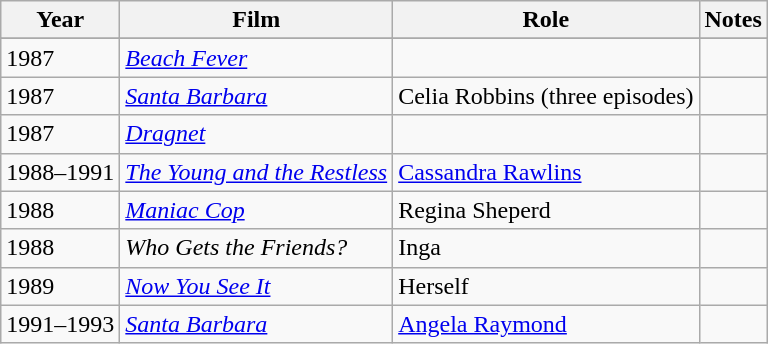<table class="wikitable">
<tr>
<th>Year</th>
<th>Film</th>
<th>Role</th>
<th>Notes</th>
</tr>
<tr>
</tr>
<tr>
<td>1987</td>
<td><em><a href='#'>Beach Fever</a></em></td>
<td></td>
<td></td>
</tr>
<tr>
<td>1987</td>
<td><em><a href='#'>Santa Barbara</a></em></td>
<td>Celia Robbins (three episodes)</td>
<td></td>
</tr>
<tr>
<td>1987</td>
<td><em><a href='#'>Dragnet</a></em></td>
<td></td>
<td></td>
</tr>
<tr>
<td>1988–1991</td>
<td><em><a href='#'>The Young and the Restless</a></em></td>
<td><a href='#'>Cassandra Rawlins</a></td>
<td></td>
</tr>
<tr>
<td>1988</td>
<td><em><a href='#'>Maniac Cop</a></em></td>
<td>Regina Sheperd</td>
<td></td>
</tr>
<tr>
<td>1988</td>
<td><em>Who Gets the Friends?</em></td>
<td>Inga</td>
<td></td>
</tr>
<tr>
<td>1989</td>
<td><em><a href='#'>Now You See It</a></em></td>
<td>Herself</td>
<td></td>
</tr>
<tr>
<td>1991–1993</td>
<td><em><a href='#'>Santa Barbara</a></em></td>
<td><a href='#'>Angela Raymond</a></td>
<td></td>
</tr>
</table>
